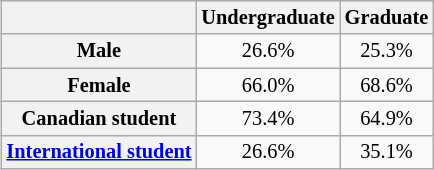<table style="text-align:center; float:right; font-size:85%; margin-left:2em; margin:10px" class="wikitable">
<tr>
<th></th>
<th>Undergraduate</th>
<th>Graduate</th>
</tr>
<tr>
<th>Male</th>
<td>26.6%</td>
<td>25.3%</td>
</tr>
<tr>
<th>Female</th>
<td>66.0%</td>
<td>68.6%</td>
</tr>
<tr>
<th>Canadian student</th>
<td>73.4%</td>
<td>64.9%</td>
</tr>
<tr>
<th><a href='#'>International student</a></th>
<td>26.6%</td>
<td>35.1%</td>
</tr>
</table>
